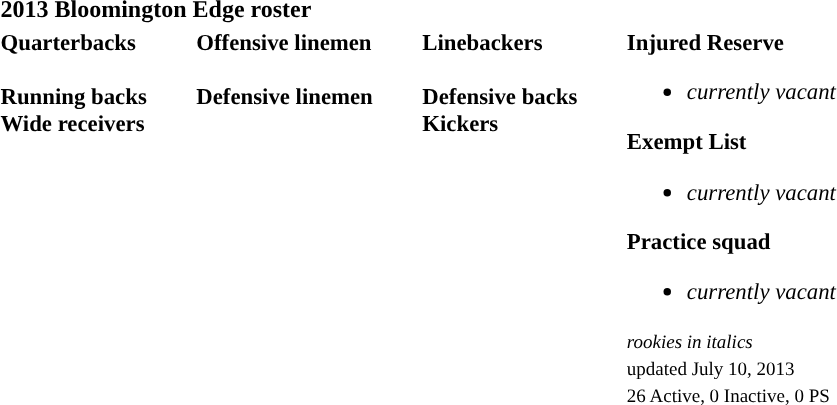<table class="toccolours" style="text-align: left;">
<tr>
<th colspan=7><strong>2013 Bloomington Edge roster</strong></th>
</tr>
<tr>
<td style="font-size: 95%;" valign="top"><strong>Quarterbacks</strong><br>
<br><strong>Running backs</strong>

<br><strong>Wide receivers</strong>





</td>
<td style="width: 25px;"></td>
<td style="font-size: 95%;" valign="top"><strong>Offensive linemen</strong><br>

<br><strong>Defensive linemen</strong>




</td>
<td style="width: 25px;"></td>
<td style="font-size: 95%;" valign="top"><strong>Linebackers</strong><br>

<br><strong>Defensive backs</strong>



<br><strong>Kickers</strong>
</td>
<td style="width: 25px;"></td>
<td style="font-size: 95%;" valign="top"><strong>Injured Reserve</strong><br><ul><li><em>currently vacant</em></li></ul><strong>Exempt List</strong><ul><li><em>currently vacant</em></li></ul><strong>Practice squad</strong><ul><li><em>currently vacant</em></li></ul><small><em>rookies in italics</em><br> updated July 10, 2013<br>26 Active, 0 Inactive, 0 PS</small></td>
</tr>
<tr>
</tr>
</table>
